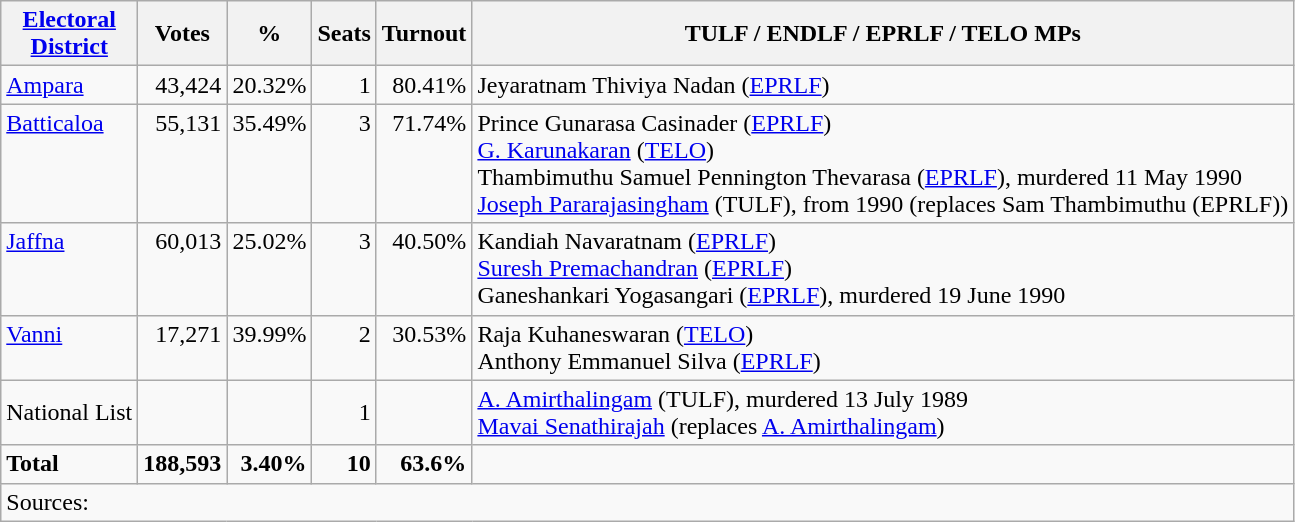<table class="wikitable">
<tr>
<th><a href='#'>Electoral<br>District</a></th>
<th align=right>Votes</th>
<th align=right>%</th>
<th align=right>Seats</th>
<th align=right>Turnout</th>
<th>TULF / ENDLF / EPRLF / TELO MPs</th>
</tr>
<tr>
<td valign=top><a href='#'>Ampara</a></td>
<td valign=top align=right>43,424</td>
<td valign=top align=right>20.32%</td>
<td valign=top align=right>1</td>
<td valign=top align=right>80.41%</td>
<td>Jeyaratnam Thiviya Nadan (<a href='#'>EPRLF</a>)</td>
</tr>
<tr>
<td valign=top><a href='#'>Batticaloa</a></td>
<td valign=top align=right>55,131</td>
<td valign=top align=right>35.49%</td>
<td valign=top align=right>3</td>
<td valign=top align=right>71.74%</td>
<td>Prince Gunarasa Casinader (<a href='#'>EPRLF</a>)<br><a href='#'>G. Karunakaran</a> (<a href='#'>TELO</a>)<br>Thambimuthu Samuel Pennington Thevarasa (<a href='#'>EPRLF</a>), murdered 11 May 1990<br><a href='#'>Joseph Pararajasingham</a> (TULF), from 1990 (replaces Sam Thambimuthu (EPRLF))</td>
</tr>
<tr>
<td valign=top><a href='#'>Jaffna</a></td>
<td valign=top align=right>60,013</td>
<td valign=top align=right>25.02%</td>
<td valign=top align=right>3</td>
<td valign=top align=right>40.50%</td>
<td>Kandiah Navaratnam (<a href='#'>EPRLF</a>)<br><a href='#'>Suresh Premachandran</a> (<a href='#'>EPRLF</a>)<br>Ganeshankari Yogasangari (<a href='#'>EPRLF</a>), murdered 19 June 1990</td>
</tr>
<tr>
<td valign=top><a href='#'>Vanni</a></td>
<td valign=top align=right>17,271</td>
<td valign=top align=right>39.99%</td>
<td valign=top align=right>2</td>
<td valign=top align=right>30.53%</td>
<td>Raja Kuhaneswaran (<a href='#'>TELO</a>)<br>Anthony Emmanuel Silva (<a href='#'>EPRLF</a>)</td>
</tr>
<tr>
<td>National List</td>
<td></td>
<td></td>
<td align=right>1</td>
<td></td>
<td><a href='#'>A. Amirthalingam</a> (TULF), murdered 13 July 1989<br><a href='#'>Mavai Senathirajah</a> (replaces <a href='#'>A. Amirthalingam</a>)</td>
</tr>
<tr>
<td><strong>Total</strong></td>
<td align=right><strong>188,593</strong></td>
<td align=right><strong>3.40%</strong></td>
<td align=right><strong>10</strong></td>
<td align=right><strong>63.6%</strong></td>
<td></td>
</tr>
<tr>
<td align=left colspan=6>Sources:</td>
</tr>
</table>
